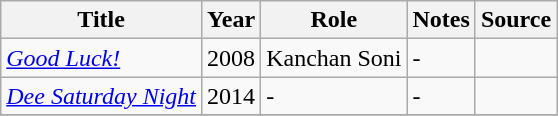<table class="wikitable sortable">
<tr>
<th>Title</th>
<th>Year</th>
<th>Role</th>
<th>Notes</th>
<th>Source</th>
</tr>
<tr>
<td><em><a href='#'>Good Luck!</a></em></td>
<td>2008</td>
<td>Kanchan Soni</td>
<td>-</td>
<td></td>
</tr>
<tr>
<td><em><a href='#'>Dee Saturday Night</a></em></td>
<td>2014</td>
<td>-</td>
<td>-</td>
<td></td>
</tr>
<tr>
</tr>
</table>
